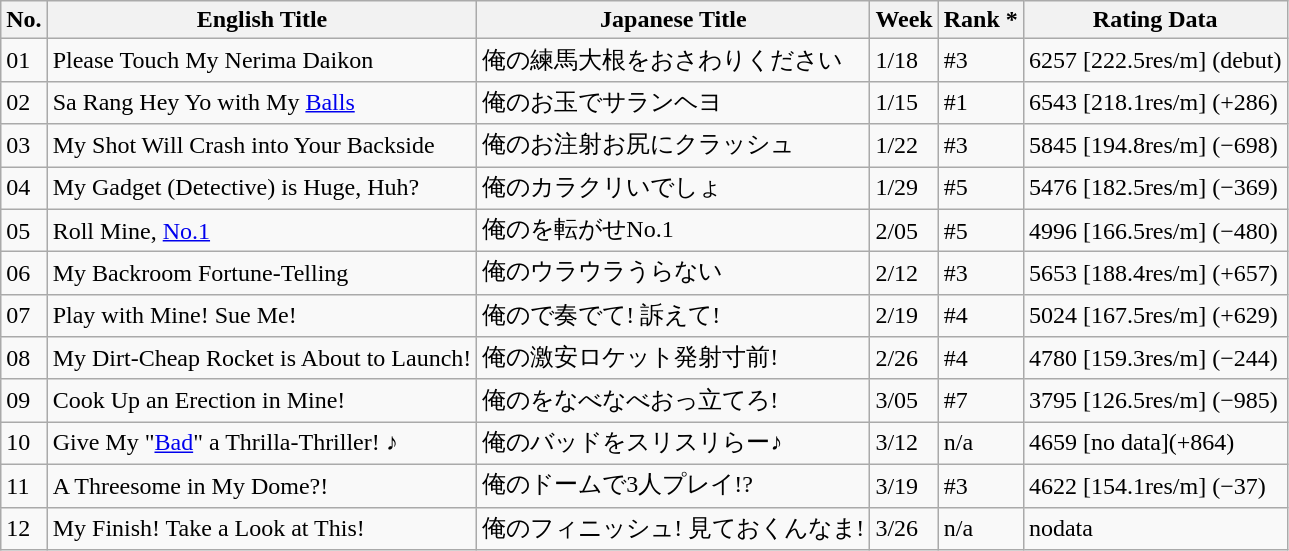<table class="wikitable" style="vertical-align:top;">
<tr>
<th>No.</th>
<th>English Title</th>
<th>Japanese Title</th>
<th>Week</th>
<th>Rank *</th>
<th>Rating Data</th>
</tr>
<tr>
<td>01</td>
<td>Please Touch My Nerima Daikon</td>
<td>俺の練馬大根をおさわりください</td>
<td>1/18</td>
<td>#3</td>
<td>6257 [222.5res/m] (debut)</td>
</tr>
<tr>
<td>02</td>
<td>Sa Rang Hey Yo with My <a href='#'>Balls</a></td>
<td>俺のお玉でサランヘヨ</td>
<td>1/15</td>
<td>#1</td>
<td>6543 [218.1res/m] (+286)</td>
</tr>
<tr>
<td>03</td>
<td>My Shot Will Crash into Your Backside</td>
<td>俺のお注射お尻にクラッシュ</td>
<td>1/22</td>
<td>#3</td>
<td>5845 [194.8res/m] (−698)</td>
</tr>
<tr>
<td>04</td>
<td>My Gadget (Detective) is Huge, Huh?</td>
<td>俺のカラクリいでしょ</td>
<td>1/29</td>
<td>#5</td>
<td>5476 [182.5res/m] (−369)</td>
</tr>
<tr>
<td>05</td>
<td>Roll Mine, <a href='#'>No.1</a></td>
<td>俺のを転がせNo.1</td>
<td>2/05</td>
<td>#5</td>
<td>4996 [166.5res/m] (−480)</td>
</tr>
<tr>
<td>06</td>
<td>My Backroom Fortune-Telling</td>
<td>俺のウラウラうらない</td>
<td>2/12</td>
<td>#3</td>
<td>5653 [188.4res/m] (+657)</td>
</tr>
<tr>
<td>07</td>
<td>Play with Mine! Sue Me!</td>
<td>俺ので奏でて! 訴えて!</td>
<td>2/19</td>
<td>#4</td>
<td>5024 [167.5res/m] (+629)</td>
</tr>
<tr>
<td>08</td>
<td>My Dirt-Cheap Rocket is About to Launch!</td>
<td>俺の激安ロケット発射寸前!</td>
<td>2/26</td>
<td>#4</td>
<td>4780 [159.3res/m] (−244)</td>
</tr>
<tr>
<td>09</td>
<td>Cook Up an Erection in Mine!</td>
<td>俺のをなべなべおっ立てろ!</td>
<td>3/05</td>
<td>#7</td>
<td>3795 [126.5res/m] (−985)</td>
</tr>
<tr>
<td>10</td>
<td>Give My "<a href='#'>Bad</a>" a Thrilla-Thriller! ♪</td>
<td>俺のバッドをスリスリらー♪</td>
<td>3/12</td>
<td>n/a</td>
<td>4659 [no data](+864)</td>
</tr>
<tr>
<td>11</td>
<td>A Threesome in My Dome?!</td>
<td>俺のドームで3人プレイ!?</td>
<td>3/19</td>
<td>#3</td>
<td>4622 [154.1res/m]	(−37)</td>
</tr>
<tr>
<td>12</td>
<td>My Finish! Take a Look at This!</td>
<td>俺のフィニッシュ! 見ておくんなま!</td>
<td>3/26</td>
<td>n/a</td>
<td>nodata</td>
</tr>
</table>
